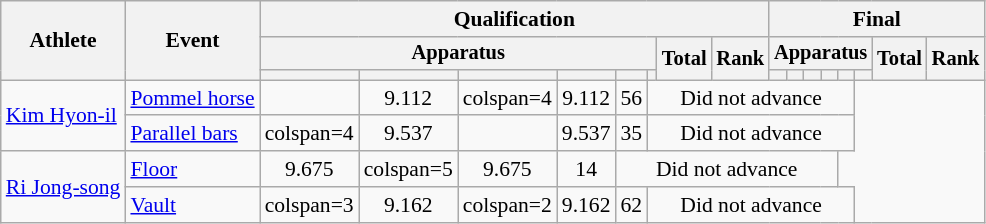<table class="wikitable" style="font-size:90%">
<tr>
<th rowspan=3>Athlete</th>
<th rowspan=3>Event</th>
<th colspan =8>Qualification</th>
<th colspan =8>Final</th>
</tr>
<tr style="font-size:95%">
<th colspan=6>Apparatus</th>
<th rowspan=2>Total</th>
<th rowspan=2>Rank</th>
<th colspan=6>Apparatus</th>
<th rowspan=2>Total</th>
<th rowspan=2>Rank</th>
</tr>
<tr style="font-size:95%">
<th></th>
<th></th>
<th></th>
<th></th>
<th></th>
<th></th>
<th></th>
<th></th>
<th></th>
<th></th>
<th></th>
<th></th>
</tr>
<tr align=center>
<td align=left rowspan=2><a href='#'>Kim Hyon-il</a></td>
<td align=left><a href='#'>Pommel horse</a></td>
<td></td>
<td>9.112</td>
<td>colspan=4 </td>
<td>9.112</td>
<td>56</td>
<td colspan=8>Did not advance</td>
</tr>
<tr align=center>
<td align=left><a href='#'>Parallel bars</a></td>
<td>colspan=4 </td>
<td>9.537</td>
<td></td>
<td>9.537</td>
<td>35</td>
<td colspan=8>Did not advance</td>
</tr>
<tr align=center>
<td align=left rowspan=2><a href='#'>Ri Jong-song</a></td>
<td align=left><a href='#'>Floor</a></td>
<td>9.675</td>
<td>colspan=5 </td>
<td>9.675</td>
<td>14</td>
<td colspan=8>Did not advance</td>
</tr>
<tr align=center>
<td align=left><a href='#'>Vault</a></td>
<td>colspan=3 </td>
<td>9.162</td>
<td>colspan=2 </td>
<td>9.162</td>
<td>62</td>
<td colspan=8>Did not advance</td>
</tr>
</table>
